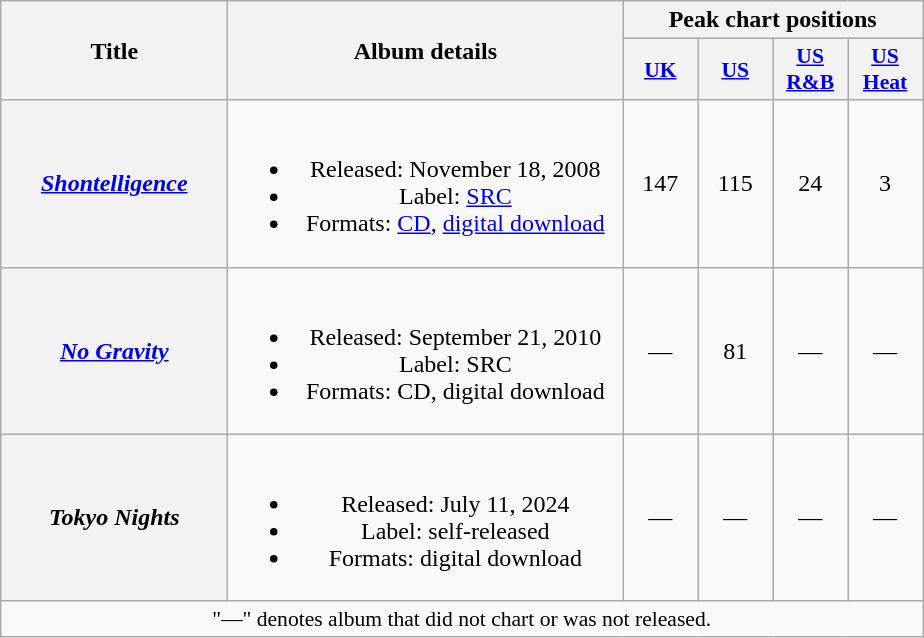<table class="wikitable plainrowheaders" style="text-align:center;">
<tr>
<th scope="col" rowspan="2" style="width:9em;">Title</th>
<th scope="col" rowspan="2" style="width:16em;">Album details</th>
<th scope="col" colspan="4">Peak chart positions</th>
</tr>
<tr>
<th scope="col" style="width:3em;font-size:90%;"><a href='#'>UK</a><br></th>
<th scope="col" style="width:3em;font-size:90%;"><a href='#'>US</a><br></th>
<th scope="col" style="width:3em;font-size:90%;"><a href='#'>US R&B</a><br></th>
<th scope="col" style="width:3em;font-size:90%;"><a href='#'>US Heat</a><br></th>
</tr>
<tr>
<th scope="row"><em><a href='#'>Shontelligence</a></em></th>
<td><br><ul><li>Released: November 18, 2008</li><li>Label: <a href='#'>SRC</a></li><li>Formats: <a href='#'>CD</a>, <a href='#'>digital download</a></li></ul></td>
<td>147</td>
<td>115</td>
<td>24</td>
<td>3</td>
</tr>
<tr>
<th scope="row"><em><a href='#'>No Gravity</a></em></th>
<td><br><ul><li>Released: September 21, 2010</li><li>Label: SRC</li><li>Formats: CD, digital download</li></ul></td>
<td>—</td>
<td>81</td>
<td>—</td>
<td>—</td>
</tr>
<tr>
<th scope="row"><em>Tokyo Nights</em></th>
<td><br><ul><li>Released: July 11, 2024</li><li>Label: self-released</li><li>Formats: digital download</li></ul></td>
<td>—</td>
<td>—</td>
<td>—</td>
<td>—</td>
</tr>
<tr>
<td colspan="10" style="font-size:90%">"—"  denotes album that did not chart or was not released.</td>
</tr>
</table>
